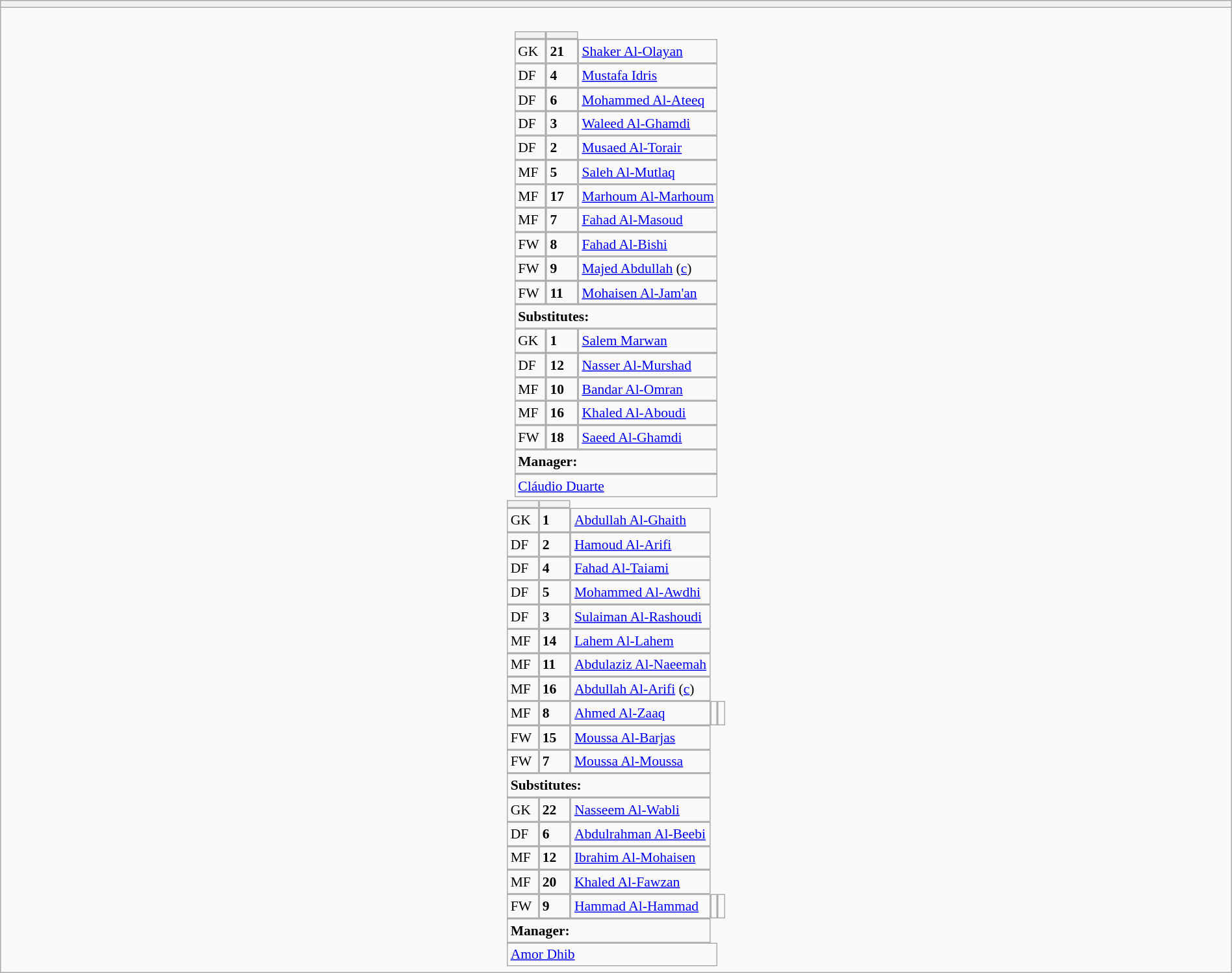<table style="width:100%" class="wikitable collapsible collapsed">
<tr>
<th></th>
</tr>
<tr>
<td><br>






<table style="font-size:90%; margin:0.2em auto;" cellspacing="0" cellpadding="0">
<tr>
<th width="25"></th>
<th width="25"></th>
</tr>
<tr>
<td>GK</td>
<td><strong>21</strong></td>
<td> <a href='#'>Shaker Al-Olayan</a></td>
</tr>
<tr>
<td>DF</td>
<td><strong>4</strong></td>
<td> <a href='#'>Mustafa Idris</a></td>
</tr>
<tr>
<td>DF</td>
<td><strong>6</strong></td>
<td> <a href='#'>Mohammed Al-Ateeq</a></td>
</tr>
<tr>
<td>DF</td>
<td><strong>3</strong></td>
<td> <a href='#'>Waleed Al-Ghamdi</a></td>
</tr>
<tr>
<td>DF</td>
<td><strong>2</strong></td>
<td> <a href='#'>Musaed Al-Torair</a></td>
</tr>
<tr>
<td>MF</td>
<td><strong>5</strong></td>
<td> <a href='#'>Saleh Al-Mutlaq</a></td>
</tr>
<tr>
<td>MF</td>
<td><strong>17</strong></td>
<td> <a href='#'>Marhoum Al-Marhoum</a></td>
</tr>
<tr>
<td>MF</td>
<td><strong>7</strong></td>
<td> <a href='#'>Fahad Al-Masoud</a></td>
</tr>
<tr>
<td>FW</td>
<td><strong>8</strong></td>
<td> <a href='#'>Fahad Al-Bishi</a></td>
</tr>
<tr>
<td>FW</td>
<td><strong>9</strong></td>
<td> <a href='#'>Majed Abdullah</a> (<a href='#'>c</a>)</td>
</tr>
<tr>
<td>FW</td>
<td><strong>11</strong></td>
<td> <a href='#'>Mohaisen Al-Jam'an</a></td>
</tr>
<tr>
<td colspan=3><strong>Substitutes:</strong></td>
</tr>
<tr>
<td>GK</td>
<td><strong>1</strong></td>
<td> <a href='#'>Salem Marwan</a></td>
</tr>
<tr>
<td>DF</td>
<td><strong>12</strong></td>
<td> <a href='#'>Nasser Al-Murshad</a></td>
</tr>
<tr>
<td>MF</td>
<td><strong>10</strong></td>
<td> <a href='#'>Bandar Al-Omran</a></td>
</tr>
<tr>
<td>MF</td>
<td><strong>16</strong></td>
<td> <a href='#'>Khaled Al-Aboudi</a></td>
</tr>
<tr>
<td>FW</td>
<td><strong>18</strong></td>
<td> <a href='#'>Saeed Al-Ghamdi</a></td>
</tr>
<tr>
<td colspan=3><strong>Manager:</strong></td>
</tr>
<tr>
<td colspan=4> <a href='#'>Cláudio Duarte</a></td>
</tr>
</table>
<table cellspacing="0" cellpadding="0" style="font-size:90%; margin:0.2em auto;">
<tr>
<th width="25"></th>
<th width="25"></th>
</tr>
<tr>
<td>GK</td>
<td><strong>1</strong></td>
<td> <a href='#'>Abdullah Al-Ghaith</a></td>
</tr>
<tr>
<td>DF</td>
<td><strong>2</strong></td>
<td> <a href='#'>Hamoud Al-Arifi</a></td>
</tr>
<tr>
<td>DF</td>
<td><strong>4</strong></td>
<td> <a href='#'>Fahad Al-Taiami</a></td>
</tr>
<tr>
<td>DF</td>
<td><strong>5</strong></td>
<td> <a href='#'>Mohammed Al-Awdhi</a></td>
</tr>
<tr>
<td>DF</td>
<td><strong>3</strong></td>
<td> <a href='#'>Sulaiman Al-Rashoudi</a></td>
</tr>
<tr>
<td>MF</td>
<td><strong>14</strong></td>
<td> <a href='#'>Lahem Al-Lahem</a></td>
</tr>
<tr>
<td>MF</td>
<td><strong>11</strong></td>
<td> <a href='#'>Abdulaziz Al-Naeemah</a></td>
</tr>
<tr>
<td>MF</td>
<td><strong>16</strong></td>
<td> <a href='#'>Abdullah Al-Arifi</a> (<a href='#'>c</a>)</td>
</tr>
<tr>
<td>MF</td>
<td><strong>8</strong></td>
<td> <a href='#'>Ahmed Al-Zaaq</a></td>
<td></td>
<td></td>
</tr>
<tr>
<td>FW</td>
<td><strong>15</strong></td>
<td> <a href='#'>Moussa Al-Barjas</a></td>
</tr>
<tr>
<td>FW</td>
<td><strong>7</strong></td>
<td> <a href='#'>Moussa Al-Moussa</a></td>
</tr>
<tr>
<td colspan=3><strong>Substitutes:</strong></td>
</tr>
<tr>
<td>GK</td>
<td><strong>22</strong></td>
<td> <a href='#'>Nasseem Al-Wabli</a></td>
</tr>
<tr>
<td>DF</td>
<td><strong>6</strong></td>
<td> <a href='#'>Abdulrahman Al-Beebi</a></td>
</tr>
<tr>
<td>MF</td>
<td><strong>12</strong></td>
<td> <a href='#'>Ibrahim Al-Mohaisen</a></td>
</tr>
<tr>
<td>MF</td>
<td><strong>20</strong></td>
<td> <a href='#'>Khaled Al-Fawzan</a></td>
</tr>
<tr>
<td>FW</td>
<td><strong>9</strong></td>
<td> <a href='#'>Hammad Al-Hammad</a></td>
<td></td>
<td></td>
</tr>
<tr>
<td colspan=3><strong>Manager:</strong></td>
</tr>
<tr>
<td colspan=4> <a href='#'>Amor Dhib</a></td>
</tr>
</table>
</td>
</tr>
</table>
